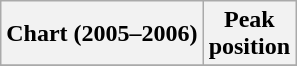<table class="wikitable sortable">
<tr>
<th>Chart (2005–2006)</th>
<th>Peak<br>position</th>
</tr>
<tr>
</tr>
</table>
